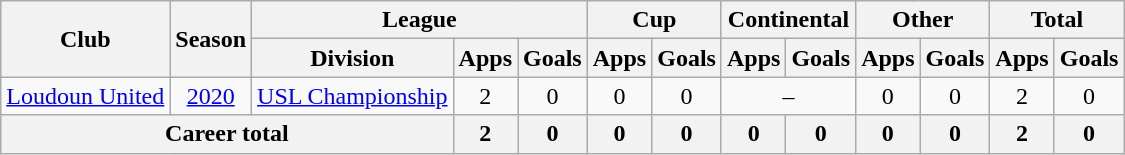<table class="wikitable" style="text-align: center">
<tr>
<th rowspan="2">Club</th>
<th rowspan="2">Season</th>
<th colspan="3">League</th>
<th colspan="2">Cup</th>
<th colspan="2">Continental</th>
<th colspan="2">Other</th>
<th colspan="2">Total</th>
</tr>
<tr>
<th>Division</th>
<th>Apps</th>
<th>Goals</th>
<th>Apps</th>
<th>Goals</th>
<th>Apps</th>
<th>Goals</th>
<th>Apps</th>
<th>Goals</th>
<th>Apps</th>
<th>Goals</th>
</tr>
<tr>
<td><a href='#'>Loudoun United</a></td>
<td><a href='#'>2020</a></td>
<td><a href='#'>USL Championship</a></td>
<td>2</td>
<td>0</td>
<td>0</td>
<td>0</td>
<td colspan="2">–</td>
<td>0</td>
<td>0</td>
<td>2</td>
<td>0</td>
</tr>
<tr>
<th colspan="3"><strong>Career total</strong></th>
<th>2</th>
<th>0</th>
<th>0</th>
<th>0</th>
<th>0</th>
<th>0</th>
<th>0</th>
<th>0</th>
<th>2</th>
<th>0</th>
</tr>
</table>
